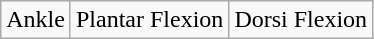<table class="wikitable">
<tr>
<td>Ankle</td>
<td>Plantar Flexion</td>
<td>Dorsi Flexion</td>
</tr>
</table>
